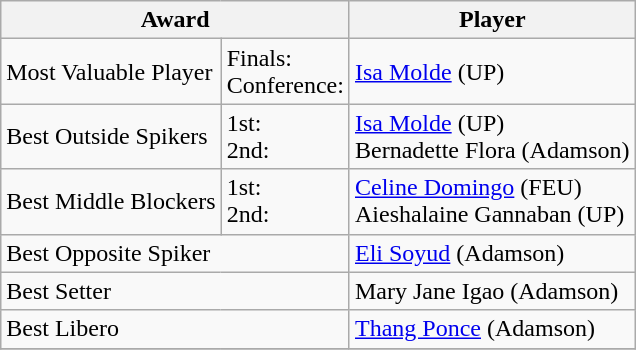<table class="wikitable">
<tr>
<th colspan="2">Award</th>
<th>Player </th>
</tr>
<tr>
<td>Most Valuable Player</td>
<td>Finals:<br>Conference:</td>
<td><a href='#'>Isa Molde</a> (UP)</td>
</tr>
<tr>
<td>Best Outside Spikers</td>
<td>1st:<br>2nd:</td>
<td><a href='#'>Isa Molde</a> (UP)<br>Bernadette Flora (Adamson)</td>
</tr>
<tr>
<td>Best Middle Blockers</td>
<td>1st:<br>2nd:</td>
<td><a href='#'>Celine Domingo</a> (FEU)<br>Aieshalaine Gannaban (UP)</td>
</tr>
<tr>
<td colspan="2">Best Opposite Spiker</td>
<td><a href='#'>Eli Soyud</a> (Adamson)</td>
</tr>
<tr>
<td colspan="2">Best Setter</td>
<td>Mary Jane Igao (Adamson)</td>
</tr>
<tr>
<td colspan="2">Best Libero</td>
<td><a href='#'>Thang Ponce</a> (Adamson)</td>
</tr>
<tr>
</tr>
</table>
